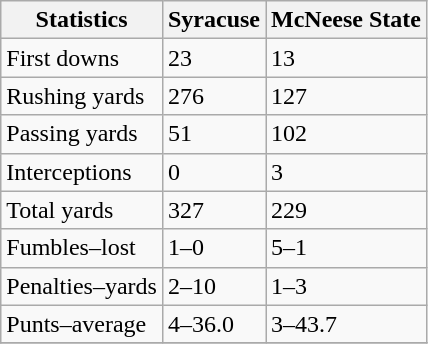<table class="wikitable">
<tr>
<th>Statistics</th>
<th>Syracuse</th>
<th>McNeese State</th>
</tr>
<tr>
<td>First downs</td>
<td>23</td>
<td>13</td>
</tr>
<tr>
<td>Rushing yards</td>
<td>276</td>
<td>127</td>
</tr>
<tr>
<td>Passing yards</td>
<td>51</td>
<td>102</td>
</tr>
<tr>
<td>Interceptions</td>
<td>0</td>
<td>3</td>
</tr>
<tr>
<td>Total yards</td>
<td>327</td>
<td>229</td>
</tr>
<tr>
<td>Fumbles–lost</td>
<td>1–0</td>
<td>5–1</td>
</tr>
<tr>
<td>Penalties–yards</td>
<td>2–10</td>
<td>1–3</td>
</tr>
<tr>
<td>Punts–average</td>
<td>4–36.0</td>
<td>3–43.7</td>
</tr>
<tr>
</tr>
</table>
